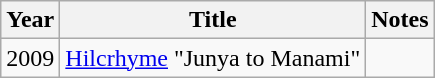<table class="wikitable">
<tr>
<th>Year</th>
<th>Title</th>
<th>Notes</th>
</tr>
<tr>
<td>2009</td>
<td><a href='#'>Hilcrhyme</a> "Junya to Manami"</td>
<td></td>
</tr>
</table>
